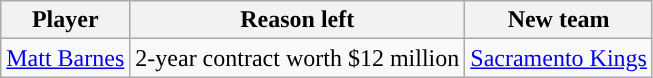<table class="wikitable sortable sortable" style="text-align: center">
<tr>
<th>Player</th>
<th>Reason left</th>
<th>New team</th>
</tr>
<tr style="text-align: center">
<td><a href='#'>Matt Barnes</a></td>
<td>2-year contract worth $12 million</td>
<td><a href='#'>Sacramento Kings</a></td>
</tr>
</table>
